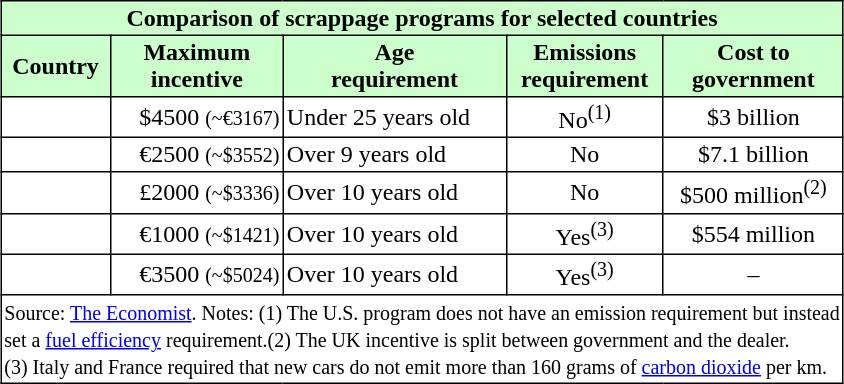<table border="1" cellpadding="2" style="margin: 1em auto 1em auto; border:1px solid #000; border-collapse:collapse;">
<tr>
<th colspan="5" align=center style="background-color: #ccffcc;">Comparison of scrappage programs for selected countries</th>
</tr>
<tr>
<th style="background:#ccffcc;">Country</th>
<th style="background:#ccffcc;">Maximum<br>incentive</th>
<th style="background:#ccffcc;">Age<br>requirement</th>
<th style="background:#ccffcc;">Emissions<br>requirement</th>
<th style="background:#ccffcc;">Cost to <br>government</th>
</tr>
<tr>
<td></td>
<td align=right>$4500 <small>(~€3167)</small></td>
<td>Under 25 years old</td>
<td style="text-align:center;">No<sup>(1)</sup></td>
<td style="text-align:center;">$3 billion</td>
</tr>
<tr>
<td></td>
<td align=right>€2500 <small>(~$3552)</small></td>
<td>Over 9 years old</td>
<td style="text-align:center;">No</td>
<td style="text-align:center;">$7.1 billion</td>
</tr>
<tr>
<td></td>
<td align=right>£2000 <small>(~$3336)</small></td>
<td>Over 10 years old</td>
<td style="text-align:center;">No</td>
<td style="text-align:center;">$500 million<sup>(2)</sup></td>
</tr>
<tr>
<td></td>
<td align=right>€1000 <small>(~$1421)</small></td>
<td>Over 10 years old</td>
<td style="text-align:center;">Yes<sup>(3)</sup></td>
<td style="text-align:center;">$554 million</td>
</tr>
<tr>
<td></td>
<td align=right>€3500 <small>(~$5024)</small></td>
<td>Over 10 years old</td>
<td style="text-align:center;">Yes<sup>(3)</sup></td>
<td style="text-align:center;">–</td>
</tr>
<tr>
<td colspan="5" align=left><small>Source: <a href='#'>The Economist</a>. Notes: (1) The U.S. program does not have an emission requirement but instead <br>set a <a href='#'>fuel efficiency</a> requirement.(2) The UK incentive is split between government and the dealer.<br> (3) Italy and France required that new cars do not emit more than 160 grams of <a href='#'>carbon dioxide</a> per km.</small></td>
</tr>
</table>
